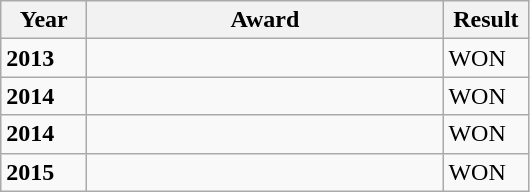<table class="wikitable">
<tr>
<th style="width:50px;">Year</th>
<th style="width:230px;">Award</th>
<th style="width:50px;">Result</th>
</tr>
<tr>
<td><strong>2013</strong></td>
<td></td>
<td>WON</td>
</tr>
<tr>
<td><strong>2014</strong></td>
<td></td>
<td>WON</td>
</tr>
<tr>
<td><strong>2014</strong></td>
<td></td>
<td>WON</td>
</tr>
<tr>
<td><strong>2015</strong></td>
<td></td>
<td>WON</td>
</tr>
</table>
